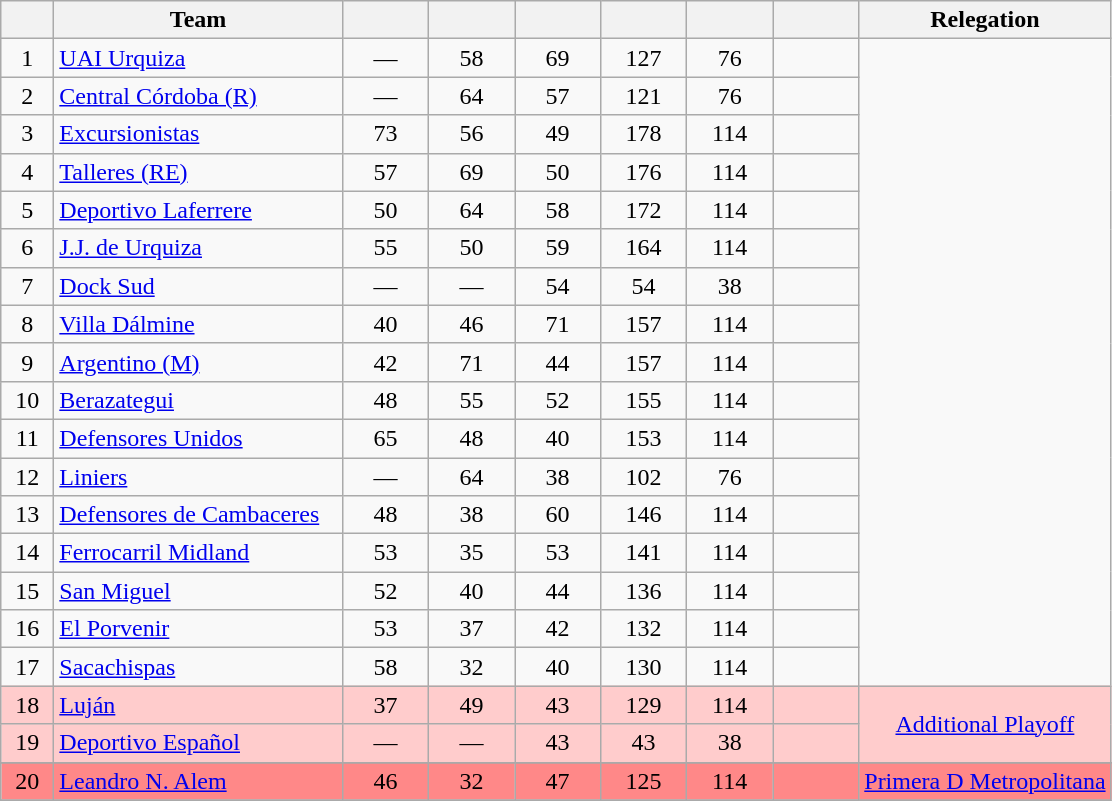<table class="wikitable" style="text-align: center;">
<tr>
<th width=28><br></th>
<th width=185>Team</th>
<th width=50></th>
<th width=50></th>
<th width=50></th>
<th width=50></th>
<th width=50></th>
<th width=50><br></th>
<th>Relegation</th>
</tr>
<tr>
<td>1</td>
<td align="left"><a href='#'>UAI Urquiza</a></td>
<td>—</td>
<td>58</td>
<td>69</td>
<td>127</td>
<td>76</td>
<td><strong></strong></td>
</tr>
<tr>
<td>2</td>
<td align="left"><a href='#'>Central Córdoba (R)</a></td>
<td>—</td>
<td>64</td>
<td>57</td>
<td>121</td>
<td>76</td>
<td><strong></strong></td>
</tr>
<tr>
<td>3</td>
<td align="left"><a href='#'>Excursionistas</a></td>
<td>73</td>
<td>56</td>
<td>49</td>
<td>178</td>
<td>114</td>
<td><strong></strong></td>
</tr>
<tr>
<td>4</td>
<td align="left"><a href='#'>Talleres (RE)</a></td>
<td>57</td>
<td>69</td>
<td>50</td>
<td>176</td>
<td>114</td>
<td><strong></strong></td>
</tr>
<tr>
<td>5</td>
<td align="left"><a href='#'>Deportivo Laferrere</a></td>
<td>50</td>
<td>64</td>
<td>58</td>
<td>172</td>
<td>114</td>
<td><strong></strong></td>
</tr>
<tr>
<td>6</td>
<td align="left"><a href='#'>J.J. de Urquiza</a></td>
<td>55</td>
<td>50</td>
<td>59</td>
<td>164</td>
<td>114</td>
<td><strong></strong></td>
</tr>
<tr>
<td>7</td>
<td align="left"><a href='#'>Dock Sud</a></td>
<td>—</td>
<td>—</td>
<td>54</td>
<td>54</td>
<td>38</td>
<td><strong></strong></td>
</tr>
<tr>
<td>8</td>
<td align="left"><a href='#'>Villa Dálmine</a></td>
<td>40</td>
<td>46</td>
<td>71</td>
<td>157</td>
<td>114</td>
<td><strong></strong></td>
</tr>
<tr>
<td>9</td>
<td align="left"><a href='#'>Argentino (M)</a></td>
<td>42</td>
<td>71</td>
<td>44</td>
<td>157</td>
<td>114</td>
<td><strong></strong></td>
</tr>
<tr>
<td>10</td>
<td align="left"><a href='#'>Berazategui</a></td>
<td>48</td>
<td>55</td>
<td>52</td>
<td>155</td>
<td>114</td>
<td><strong></strong></td>
</tr>
<tr>
<td>11</td>
<td align="left"><a href='#'>Defensores Unidos</a></td>
<td>65</td>
<td>48</td>
<td>40</td>
<td>153</td>
<td>114</td>
<td><strong></strong></td>
</tr>
<tr>
<td>12</td>
<td align="left"><a href='#'>Liniers</a></td>
<td>—</td>
<td>64</td>
<td>38</td>
<td>102</td>
<td>76</td>
<td><strong></strong></td>
</tr>
<tr>
<td>13</td>
<td align="left"><a href='#'>Defensores de Cambaceres</a></td>
<td>48</td>
<td>38</td>
<td>60</td>
<td>146</td>
<td>114</td>
<td><strong></strong></td>
</tr>
<tr>
<td>14</td>
<td align="left"><a href='#'>Ferrocarril Midland</a></td>
<td>53</td>
<td>35</td>
<td>53</td>
<td>141</td>
<td>114</td>
<td><strong></strong></td>
</tr>
<tr>
<td>15</td>
<td align="left"><a href='#'>San Miguel</a></td>
<td>52</td>
<td>40</td>
<td>44</td>
<td>136</td>
<td>114</td>
<td><strong></strong></td>
</tr>
<tr>
<td>16</td>
<td align="left"><a href='#'>El Porvenir</a></td>
<td>53</td>
<td>37</td>
<td>42</td>
<td>132</td>
<td>114</td>
<td><strong></strong></td>
</tr>
<tr>
<td>17</td>
<td align="left"><a href='#'>Sacachispas</a></td>
<td>58</td>
<td>32</td>
<td>40</td>
<td>130</td>
<td>114</td>
<td><strong></strong></td>
</tr>
<tr bgcolor=#FFCCCC>
<td>18</td>
<td align="left"><a href='#'>Luján</a></td>
<td>37</td>
<td>49</td>
<td>43</td>
<td>129</td>
<td>114</td>
<td><strong></strong></td>
<td rowspan=2><a href='#'>Additional Playoff</a></td>
</tr>
<tr bgcolor=#FFCCCC>
<td>19</td>
<td align="left"><a href='#'>Deportivo Español</a></td>
<td>—</td>
<td>—</td>
<td>43</td>
<td>43</td>
<td>38</td>
<td><strong></strong></td>
</tr>
<tr>
</tr>
<tr bgcolor=#FF8888>
<td>20</td>
<td align="left"><a href='#'>Leandro N. Alem</a></td>
<td>46</td>
<td>32</td>
<td>47</td>
<td>125</td>
<td>114</td>
<td><strong></strong></td>
<td bgcolor=#FF8888><a href='#'>Primera D Metropolitana</a></td>
</tr>
<tr>
</tr>
</table>
